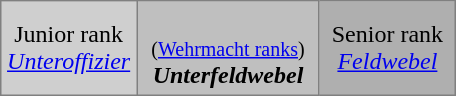<table class="toccolours" border="1" cellpadding="4" cellspacing="0" style="border-collapse: collapse; margin: 0.5em auto; clear: both;">
<tr>
<td width="30%" align="center" style="background:#cfcfcf;">Junior rank<br><em><a href='#'>Unteroffizier</a></em></td>
<td width="40%" align="center" style="background:#bfbfbf;"><br><small>(<a href='#'>Wehrmacht ranks</a>)</small><br><strong><em>Unterfeldwebel</em></strong></td>
<td width="30%" align="center" style="background:#afafaf;">Senior rank<br><em><a href='#'>Feldwebel</a></em></td>
</tr>
</table>
